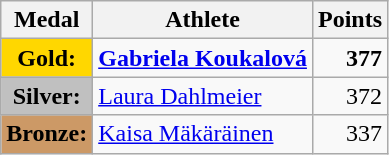<table class="wikitable">
<tr>
<th>Medal</th>
<th>Athlete</th>
<th>Points</th>
</tr>
<tr>
<td style="text-align:center;background-color:gold;"><strong>Gold:</strong></td>
<td> <strong><a href='#'>Gabriela Koukalová</a></strong></td>
<td align="right"><strong>377</strong></td>
</tr>
<tr>
<td style="text-align:center;background-color:silver;"><strong>Silver:</strong></td>
<td> <a href='#'>Laura Dahlmeier</a></td>
<td align="right">372</td>
</tr>
<tr>
<td style="text-align:center;background-color:#CC9966;"><strong>Bronze:</strong></td>
<td> <a href='#'>Kaisa Mäkäräinen</a></td>
<td align="right">337</td>
</tr>
</table>
